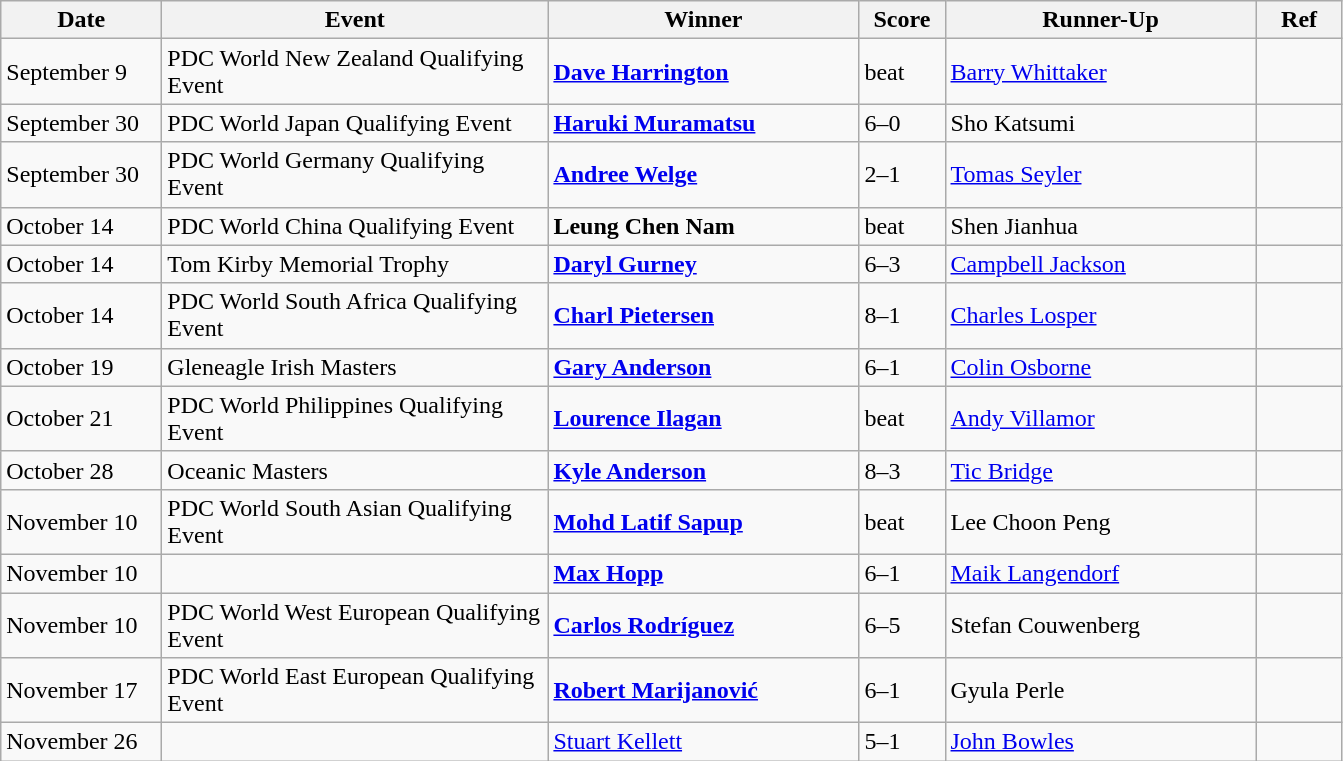<table class=wikitable style="text-align:left" style="font-size:85%;">
<tr>
<th width=100>Date</th>
<th width=250>Event</th>
<th width=200>Winner</th>
<th width=50>Score</th>
<th width=200>Runner-Up</th>
<th width=50>Ref</th>
</tr>
<tr>
<td>September 9</td>
<td>PDC World New Zealand Qualifying Event</td>
<td> <strong><a href='#'>Dave Harrington</a></strong></td>
<td>beat</td>
<td> <a href='#'>Barry Whittaker</a></td>
<td align=center></td>
</tr>
<tr>
<td>September 30</td>
<td>PDC World Japan Qualifying Event</td>
<td> <strong><a href='#'>Haruki Muramatsu</a></strong></td>
<td>6–0</td>
<td> Sho Katsumi</td>
<td align=center></td>
</tr>
<tr>
<td>September 30</td>
<td>PDC World Germany Qualifying Event</td>
<td> <strong><a href='#'>Andree Welge</a></strong></td>
<td>2–1</td>
<td> <a href='#'>Tomas Seyler</a></td>
<td align=center></td>
</tr>
<tr>
<td>October 14</td>
<td>PDC World China Qualifying Event</td>
<td> <strong>Leung Chen Nam</strong></td>
<td>beat</td>
<td> Shen Jianhua</td>
<td align=center></td>
</tr>
<tr>
<td>October 14</td>
<td>Tom Kirby Memorial Trophy</td>
<td> <strong><a href='#'>Daryl Gurney</a></strong></td>
<td>6–3</td>
<td> <a href='#'>Campbell Jackson</a></td>
<td align=center></td>
</tr>
<tr>
<td>October 14</td>
<td>PDC World South Africa Qualifying Event</td>
<td> <strong><a href='#'>Charl Pietersen</a></strong></td>
<td>8–1</td>
<td> <a href='#'>Charles Losper</a></td>
<td align=center></td>
</tr>
<tr>
<td>October 19</td>
<td>Gleneagle Irish Masters</td>
<td> <strong><a href='#'>Gary Anderson</a></strong></td>
<td>6–1</td>
<td> <a href='#'>Colin Osborne</a></td>
<td align=center></td>
</tr>
<tr>
<td>October 21</td>
<td>PDC World Philippines Qualifying Event</td>
<td> <strong><a href='#'>Lourence Ilagan</a></strong></td>
<td>beat</td>
<td> <a href='#'>Andy Villamor</a></td>
<td align=center></td>
</tr>
<tr>
<td>October 28</td>
<td>Oceanic Masters</td>
<td> <strong><a href='#'>Kyle Anderson</a></strong></td>
<td>8–3</td>
<td> <a href='#'>Tic Bridge</a></td>
<td align="center"></td>
</tr>
<tr>
<td>November 10</td>
<td>PDC World South Asian Qualifying Event</td>
<td> <strong><a href='#'>Mohd Latif Sapup</a></strong></td>
<td>beat</td>
<td> Lee Choon Peng</td>
<td align=center></td>
</tr>
<tr>
<td>November 10</td>
<td></td>
<td> <strong><a href='#'>Max Hopp</a></strong></td>
<td>6–1</td>
<td> <a href='#'>Maik Langendorf</a></td>
<td align=center></td>
</tr>
<tr>
<td>November 10</td>
<td>PDC World West European Qualifying Event</td>
<td> <strong><a href='#'>Carlos Rodríguez</a></strong></td>
<td>6–5</td>
<td> Stefan Couwenberg</td>
<td align=center></td>
</tr>
<tr>
<td>November 17</td>
<td>PDC World East European Qualifying Event</td>
<td> <strong><a href='#'>Robert Marijanović</a></strong></td>
<td>6–1</td>
<td> Gyula Perle</td>
<td align=center></td>
</tr>
<tr>
<td>November 26</td>
<td></td>
<td> <a href='#'>Stuart Kellett</a></td>
<td>5–1</td>
<td> <a href='#'>John Bowles</a></td>
<td align=center></td>
</tr>
</table>
